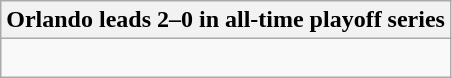<table class="wikitable collapsible collapsed">
<tr>
<th>Orlando leads 2–0 in all-time playoff series</th>
</tr>
<tr>
<td><br>
</td>
</tr>
</table>
